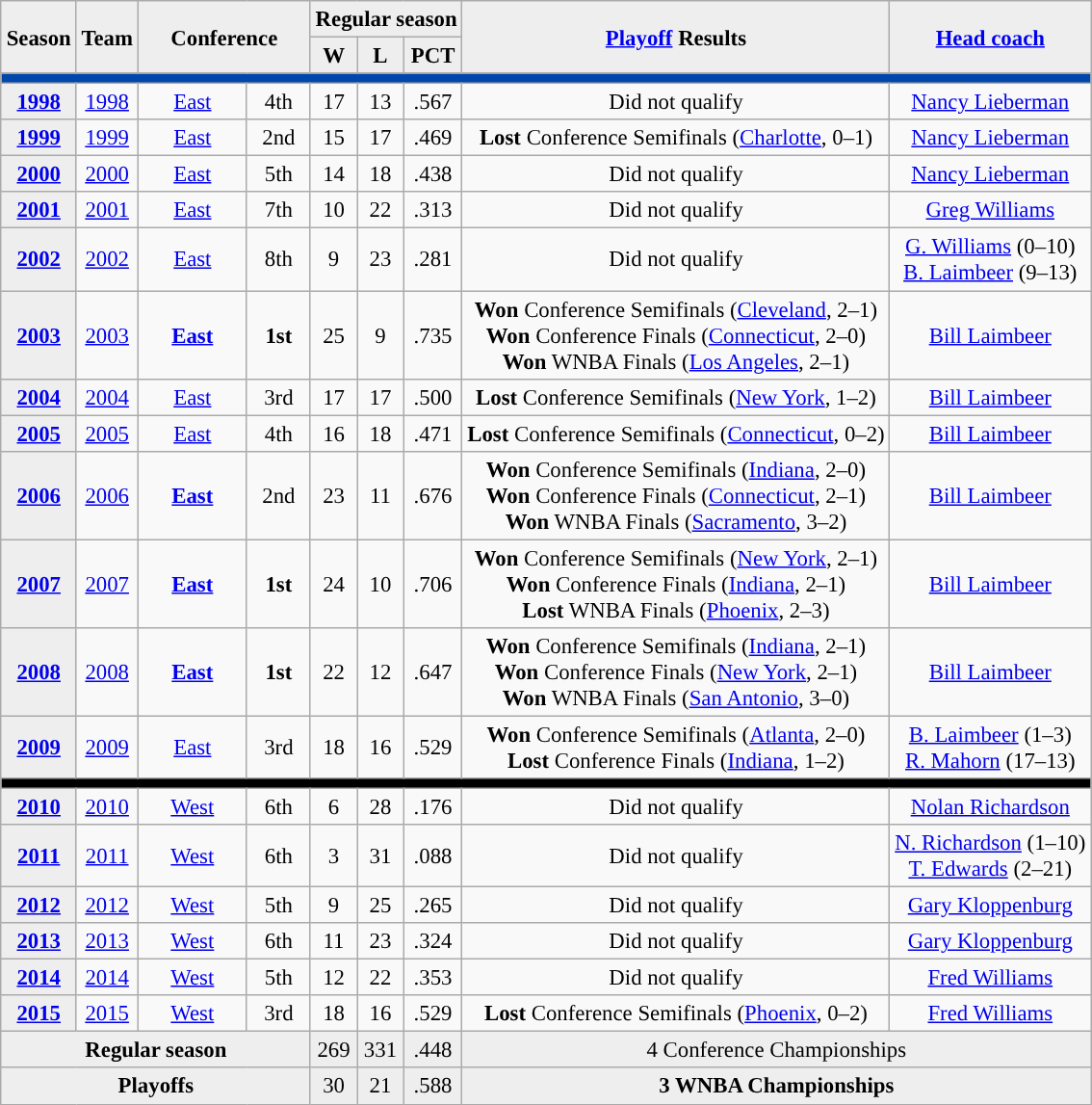<table class="wikitable" style="font-size:95%; text-align: center; margin:1em auto;">
<tr>
<th rowspan="2" style="background:#eee;">Season</th>
<th rowspan="2" style="background:#eee;">Team</th>
<th rowspan="2" colspan="2" style="background:#eee;">Conference</th>
<th colspan="3" style="background:#eee;">Regular season</th>
<th rowspan="2" style="background:#eee;"><a href='#'>Playoff</a> Results</th>
<th rowspan="2" style="background:#eee;"><a href='#'>Head coach</a></th>
</tr>
<tr>
<th style="background:#eee;">W</th>
<th style="background:#eee;">L</th>
<th style="background:#eee;">PCT</th>
</tr>
<tr>
<td colspan="9"  style="text-align:center; background:#0047ab;"><strong><a href='#'></a></strong></td>
</tr>
<tr style="text-align:center;">
<th style="background:#eee;"><a href='#'>1998</a></th>
<td><a href='#'>1998</a></td>
<td><a href='#'>East</a></td>
<td>4th</td>
<td>17</td>
<td>13</td>
<td>.567</td>
<td>Did not qualify</td>
<td><a href='#'>Nancy Lieberman</a></td>
</tr>
<tr style="text-align:center;">
<th style="background:#eee;"><a href='#'>1999</a></th>
<td><a href='#'>1999</a></td>
<td><a href='#'>East</a></td>
<td>2nd</td>
<td>15</td>
<td>17</td>
<td>.469</td>
<td><strong>Lost</strong> Conference Semifinals (<a href='#'>Charlotte</a>, 0–1)</td>
<td><a href='#'>Nancy Lieberman</a></td>
</tr>
<tr style="text-align:center;">
<th style="background:#eee;"><a href='#'>2000</a></th>
<td><a href='#'>2000</a></td>
<td><a href='#'>East</a></td>
<td>5th</td>
<td>14</td>
<td>18</td>
<td>.438</td>
<td>Did not qualify</td>
<td><a href='#'>Nancy Lieberman</a></td>
</tr>
<tr style="text-align:center;">
<th style="background:#eee;"><a href='#'>2001</a></th>
<td><a href='#'>2001</a></td>
<td><a href='#'>East</a></td>
<td>7th</td>
<td>10</td>
<td>22</td>
<td>.313</td>
<td>Did not qualify</td>
<td><a href='#'>Greg Williams</a></td>
</tr>
<tr style="text-align:center;">
<th style="background:#eee;"><a href='#'>2002</a></th>
<td><a href='#'>2002</a></td>
<td><a href='#'>East</a></td>
<td>8th</td>
<td>9</td>
<td>23</td>
<td>.281</td>
<td>Did not qualify</td>
<td><a href='#'>G. Williams</a> (0–10)<br><a href='#'>B. Laimbeer</a> (9–13)</td>
</tr>
<tr style="text-align:center;">
<th style="background:#eee;"><a href='#'>2003</a></th>
<td><a href='#'>2003</a></td>
<td><strong><a href='#'>East</a></strong></td>
<td><strong>1st</strong></td>
<td>25</td>
<td>9</td>
<td>.735</td>
<td><strong>Won</strong> Conference Semifinals (<a href='#'>Cleveland</a>, 2–1)<br> <strong>Won</strong> Conference Finals (<a href='#'>Connecticut</a>, 2–0)<br> <strong>Won</strong> WNBA Finals (<a href='#'>Los Angeles</a>, 2–1)</td>
<td><a href='#'>Bill Laimbeer</a></td>
</tr>
<tr style="text-align:center;">
<th style="background:#eee;"><a href='#'>2004</a></th>
<td><a href='#'>2004</a></td>
<td><a href='#'>East</a></td>
<td>3rd</td>
<td>17</td>
<td>17</td>
<td>.500</td>
<td><strong>Lost</strong> Conference Semifinals (<a href='#'>New York</a>, 1–2)</td>
<td><a href='#'>Bill Laimbeer</a></td>
</tr>
<tr style="text-align:center;">
<th style="background:#eee;"><a href='#'>2005</a></th>
<td><a href='#'>2005</a></td>
<td><a href='#'>East</a></td>
<td>4th</td>
<td>16</td>
<td>18</td>
<td>.471</td>
<td><strong>Lost</strong> Conference Semifinals (<a href='#'>Connecticut</a>, 0–2)</td>
<td><a href='#'>Bill Laimbeer</a></td>
</tr>
<tr style="text-align:center;">
<th style="background:#eee;"><a href='#'>2006</a></th>
<td><a href='#'>2006</a></td>
<td><strong><a href='#'>East</a></strong></td>
<td>2nd</td>
<td>23</td>
<td>11</td>
<td>.676</td>
<td><strong>Won</strong> Conference Semifinals (<a href='#'>Indiana</a>, 2–0)<br> <strong>Won</strong> Conference Finals (<a href='#'>Connecticut</a>, 2–1)<br> <strong>Won</strong> WNBA Finals (<a href='#'>Sacramento</a>, 3–2)</td>
<td><a href='#'>Bill Laimbeer</a></td>
</tr>
<tr style="text-align:center;">
<th style="background:#eee;"><a href='#'>2007</a></th>
<td><a href='#'>2007</a></td>
<td><strong><a href='#'>East</a></strong></td>
<td><strong>1st</strong></td>
<td>24</td>
<td>10</td>
<td>.706</td>
<td><strong>Won</strong> Conference Semifinals (<a href='#'>New York</a>, 2–1)<br> <strong>Won</strong> Conference Finals (<a href='#'>Indiana</a>, 2–1)<br> <strong>Lost</strong> WNBA Finals (<a href='#'>Phoenix</a>, 2–3)</td>
<td><a href='#'>Bill Laimbeer</a></td>
</tr>
<tr style="text-align:center;">
<th style="background:#eee;"><a href='#'>2008</a></th>
<td><a href='#'>2008</a></td>
<td><strong><a href='#'>East</a></strong></td>
<td><strong>1st</strong></td>
<td>22</td>
<td>12</td>
<td>.647</td>
<td><strong>Won</strong> Conference Semifinals (<a href='#'>Indiana</a>, 2–1)<br> <strong>Won</strong> Conference Finals (<a href='#'>New York</a>, 2–1)<br> <strong>Won</strong> WNBA Finals (<a href='#'>San Antonio</a>, 3–0)</td>
<td><a href='#'>Bill Laimbeer</a></td>
</tr>
<tr style="text-align:center;">
<th style="background:#eee;"><a href='#'>2009</a></th>
<td><a href='#'>2009</a></td>
<td><a href='#'>East</a></td>
<td>3rd</td>
<td>18</td>
<td>16</td>
<td>.529</td>
<td><strong>Won</strong> Conference Semifinals (<a href='#'>Atlanta</a>, 2–0)<br> <strong>Lost</strong> Conference Finals (<a href='#'>Indiana</a>, 1–2)</td>
<td><a href='#'>B. Laimbeer</a> (1–3)<br><a href='#'>R. Mahorn</a> (17–13)</td>
</tr>
<tr>
<td colspan="9"  style="text-align:center; background:black;"></td>
</tr>
<tr style="text-align:center;">
<th style="background:#eee;"><a href='#'>2010</a></th>
<td><a href='#'>2010</a></td>
<td><a href='#'>West</a></td>
<td>6th</td>
<td>6</td>
<td>28</td>
<td>.176</td>
<td>Did not qualify</td>
<td><a href='#'>Nolan Richardson</a></td>
</tr>
<tr style="text-align:center;">
<th style="background:#eee;"><a href='#'>2011</a></th>
<td><a href='#'>2011</a></td>
<td><a href='#'>West</a></td>
<td>6th</td>
<td>3</td>
<td>31</td>
<td>.088</td>
<td>Did not qualify</td>
<td><a href='#'>N. Richardson</a> (1–10)<br><a href='#'>T. Edwards</a> (2–21)</td>
</tr>
<tr style="text-align:center;">
<th style="background:#eee;"><a href='#'>2012</a></th>
<td><a href='#'>2012</a></td>
<td style="width: 10%"><a href='#'>West</a></td>
<td>5th</td>
<td>9</td>
<td>25</td>
<td>.265</td>
<td>Did not qualify</td>
<td><a href='#'>Gary Kloppenburg</a></td>
</tr>
<tr align="center">
<th style="background:#eee;"><a href='#'>2013</a></th>
<td><a href='#'>2013</a></td>
<td><a href='#'>West</a></td>
<td>6th</td>
<td>11</td>
<td>23</td>
<td>.324</td>
<td>Did not qualify</td>
<td><a href='#'>Gary Kloppenburg</a></td>
</tr>
<tr align="center">
<th style="background:#eee;"><a href='#'>2014</a></th>
<td><a href='#'>2014</a></td>
<td><a href='#'>West</a></td>
<td>5th</td>
<td>12</td>
<td>22</td>
<td>.353</td>
<td>Did not qualify</td>
<td><a href='#'>Fred Williams</a></td>
</tr>
<tr align="center">
<th style="background:#eee;"><a href='#'>2015</a></th>
<td><a href='#'>2015</a></td>
<td><a href='#'>West</a></td>
<td>3rd</td>
<td>18</td>
<td>16</td>
<td>.529</td>
<td><strong>Lost</strong> Conference Semifinals (<a href='#'>Phoenix</a>, 0–2)</td>
<td><a href='#'>Fred Williams</a></td>
</tr>
<tr>
<th colspan="4" style="background:#eee;">Regular season</th>
<td style="background:#eee;">269</td>
<td style="background:#eee;">331</td>
<td style="background:#eee;">.448</td>
<td colspan="2" style="background:#eee;">4 Conference Championships</td>
</tr>
<tr>
<th colspan="4" style="background:#eee;">Playoffs</th>
<td style="background:#eee;">30</td>
<td style="background:#eee;">21</td>
<td style="background:#eee;">.588</td>
<td colspan="2" style="background:#eee;"><strong>3 WNBA Championships</strong></td>
</tr>
</table>
